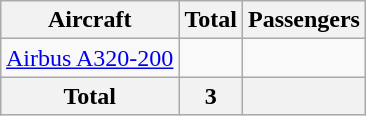<table class="wikitable" style="margin:0.5em auto; text-align:center">
<tr>
<th>Aircraft</th>
<th>Total</th>
<th>Passengers</th>
</tr>
<tr>
<td><a href='#'>Airbus A320-200</a></td>
<td></td>
<td></td>
</tr>
<tr>
<th>Total</th>
<th>3</th>
<th></th>
</tr>
</table>
